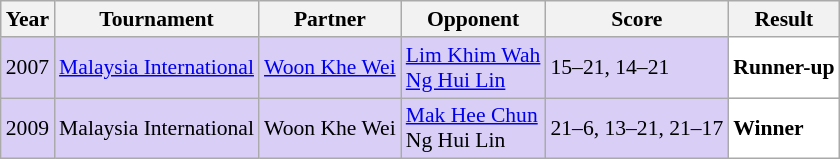<table class="sortable wikitable" style="font-size: 90%;">
<tr>
<th>Year</th>
<th>Tournament</th>
<th>Partner</th>
<th>Opponent</th>
<th>Score</th>
<th>Result</th>
</tr>
<tr style="background:#D8CEF6">
<td align="center">2007</td>
<td align="left"><a href='#'>Malaysia International</a></td>
<td align="left"> <a href='#'>Woon Khe Wei</a></td>
<td align="left"> <a href='#'>Lim Khim Wah</a><br> <a href='#'>Ng Hui Lin</a></td>
<td align="left">15–21, 14–21</td>
<td style="text-align:left; background:white"> <strong>Runner-up</strong></td>
</tr>
<tr style="background:#D8CEF6">
<td align="center">2009</td>
<td align="left">Malaysia International</td>
<td align="left"> Woon Khe Wei</td>
<td align="left"> <a href='#'>Mak Hee Chun</a><br> Ng Hui Lin</td>
<td align="left">21–6, 13–21, 21–17</td>
<td style="text-align:left; background:white"> <strong>Winner</strong></td>
</tr>
</table>
